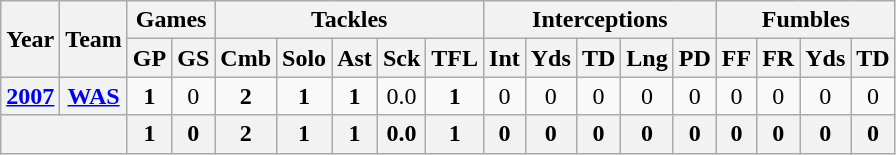<table class="wikitable" style="text-align:center">
<tr>
<th rowspan="2">Year</th>
<th rowspan="2">Team</th>
<th colspan="2">Games</th>
<th colspan="5">Tackles</th>
<th colspan="5">Interceptions</th>
<th colspan="4">Fumbles</th>
</tr>
<tr>
<th>GP</th>
<th>GS</th>
<th>Cmb</th>
<th>Solo</th>
<th>Ast</th>
<th>Sck</th>
<th>TFL</th>
<th>Int</th>
<th>Yds</th>
<th>TD</th>
<th>Lng</th>
<th>PD</th>
<th>FF</th>
<th>FR</th>
<th>Yds</th>
<th>TD</th>
</tr>
<tr>
<th><a href='#'>2007</a></th>
<th><a href='#'>WAS</a></th>
<td><strong>1</strong></td>
<td>0</td>
<td><strong>2</strong></td>
<td><strong>1</strong></td>
<td><strong>1</strong></td>
<td>0.0</td>
<td><strong>1</strong></td>
<td>0</td>
<td>0</td>
<td>0</td>
<td>0</td>
<td>0</td>
<td>0</td>
<td>0</td>
<td>0</td>
<td>0</td>
</tr>
<tr>
<th colspan="2"></th>
<th>1</th>
<th>0</th>
<th>2</th>
<th>1</th>
<th>1</th>
<th>0.0</th>
<th>1</th>
<th>0</th>
<th>0</th>
<th>0</th>
<th>0</th>
<th>0</th>
<th>0</th>
<th>0</th>
<th>0</th>
<th>0</th>
</tr>
</table>
